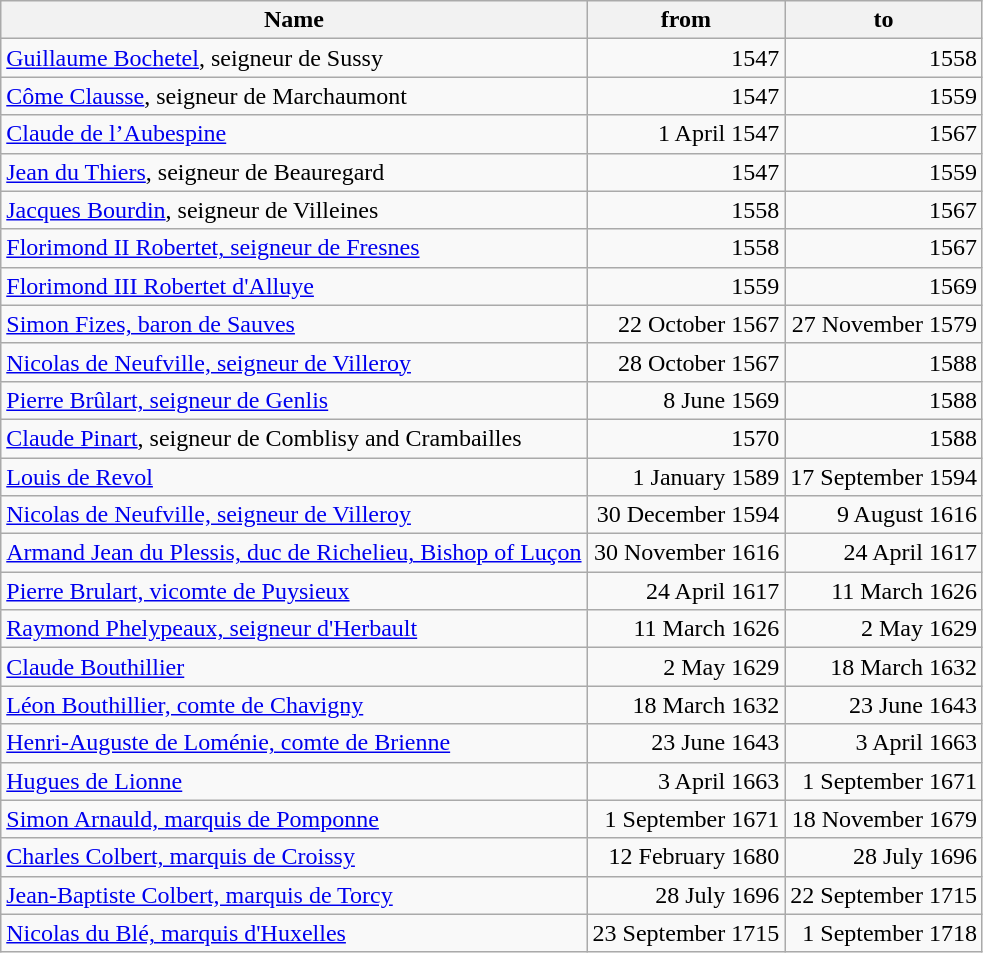<table class="wikitable" style="text-align:right;">
<tr>
<th>Name</th>
<th>from</th>
<th>to</th>
</tr>
<tr>
<td align=left><a href='#'>Guillaume Bochetel</a>, seigneur de Sussy</td>
<td>1547</td>
<td>1558</td>
</tr>
<tr>
<td align=left><a href='#'>Côme Clausse</a>, seigneur de Marchaumont</td>
<td>1547</td>
<td>1559</td>
</tr>
<tr>
<td align=left><a href='#'>Claude de l’Aubespine</a></td>
<td>1 April 1547</td>
<td>1567</td>
</tr>
<tr>
<td align=left><a href='#'>Jean du Thiers</a>, seigneur de Beauregard</td>
<td>1547</td>
<td>1559</td>
</tr>
<tr>
<td align=left><a href='#'>Jacques Bourdin</a>, seigneur de Villeines</td>
<td>1558</td>
<td>1567</td>
</tr>
<tr>
<td align=left><a href='#'>Florimond II Robertet, seigneur de Fresnes</a></td>
<td>1558</td>
<td>1567</td>
</tr>
<tr>
<td align=left><a href='#'>Florimond III Robertet d'Alluye</a></td>
<td>1559</td>
<td>1569</td>
</tr>
<tr>
<td align=left><a href='#'>Simon Fizes, baron de Sauves</a></td>
<td>22 October 1567</td>
<td>27 November 1579</td>
</tr>
<tr>
<td align=left><a href='#'>Nicolas de Neufville, seigneur de Villeroy</a></td>
<td>28 October 1567</td>
<td>1588</td>
</tr>
<tr>
<td align=left><a href='#'>Pierre Brûlart, seigneur de Genlis</a></td>
<td>8 June 1569</td>
<td>1588</td>
</tr>
<tr>
<td align=left><a href='#'>Claude Pinart</a>, seigneur de Comblisy and Crambailles</td>
<td>1570</td>
<td>1588</td>
</tr>
<tr>
<td align=left><a href='#'>Louis de Revol</a></td>
<td>1 January 1589</td>
<td>17 September 1594</td>
</tr>
<tr>
<td align=left><a href='#'>Nicolas de Neufville, seigneur de Villeroy</a></td>
<td>30 December 1594</td>
<td>9 August 1616</td>
</tr>
<tr>
<td align=left><a href='#'>Armand Jean du Plessis, duc de Richelieu, Bishop of Luçon</a></td>
<td>30 November 1616</td>
<td>24 April 1617</td>
</tr>
<tr>
<td align=left><a href='#'>Pierre Brulart, vicomte de Puysieux</a></td>
<td>24 April 1617</td>
<td>11 March 1626</td>
</tr>
<tr>
<td align=left><a href='#'>Raymond Phelypeaux, seigneur d'Herbault</a></td>
<td>11 March 1626</td>
<td>2 May 1629</td>
</tr>
<tr>
<td align=left><a href='#'>Claude Bouthillier</a></td>
<td>2 May 1629</td>
<td>18 March 1632</td>
</tr>
<tr>
<td align=left><a href='#'>Léon Bouthillier, comte de Chavigny</a></td>
<td>18 March 1632</td>
<td>23 June 1643</td>
</tr>
<tr>
<td align=left><a href='#'>Henri-Auguste de Loménie, comte de Brienne</a></td>
<td>23 June 1643</td>
<td>3 April 1663</td>
</tr>
<tr>
<td align=left><a href='#'>Hugues de Lionne</a></td>
<td>3 April 1663</td>
<td>1 September 1671</td>
</tr>
<tr>
<td align=left><a href='#'>Simon Arnauld, marquis de Pomponne</a></td>
<td>1 September 1671</td>
<td>18 November 1679</td>
</tr>
<tr>
<td align=left><a href='#'>Charles Colbert, marquis de Croissy</a></td>
<td>12 February 1680</td>
<td>28 July 1696</td>
</tr>
<tr>
<td align=left><a href='#'>Jean-Baptiste Colbert, marquis de Torcy</a></td>
<td>28 July 1696</td>
<td>22 September 1715</td>
</tr>
<tr>
<td align=left><a href='#'>Nicolas du Blé, marquis d'Huxelles</a></td>
<td>23 September 1715</td>
<td>1 September 1718</td>
</tr>
</table>
